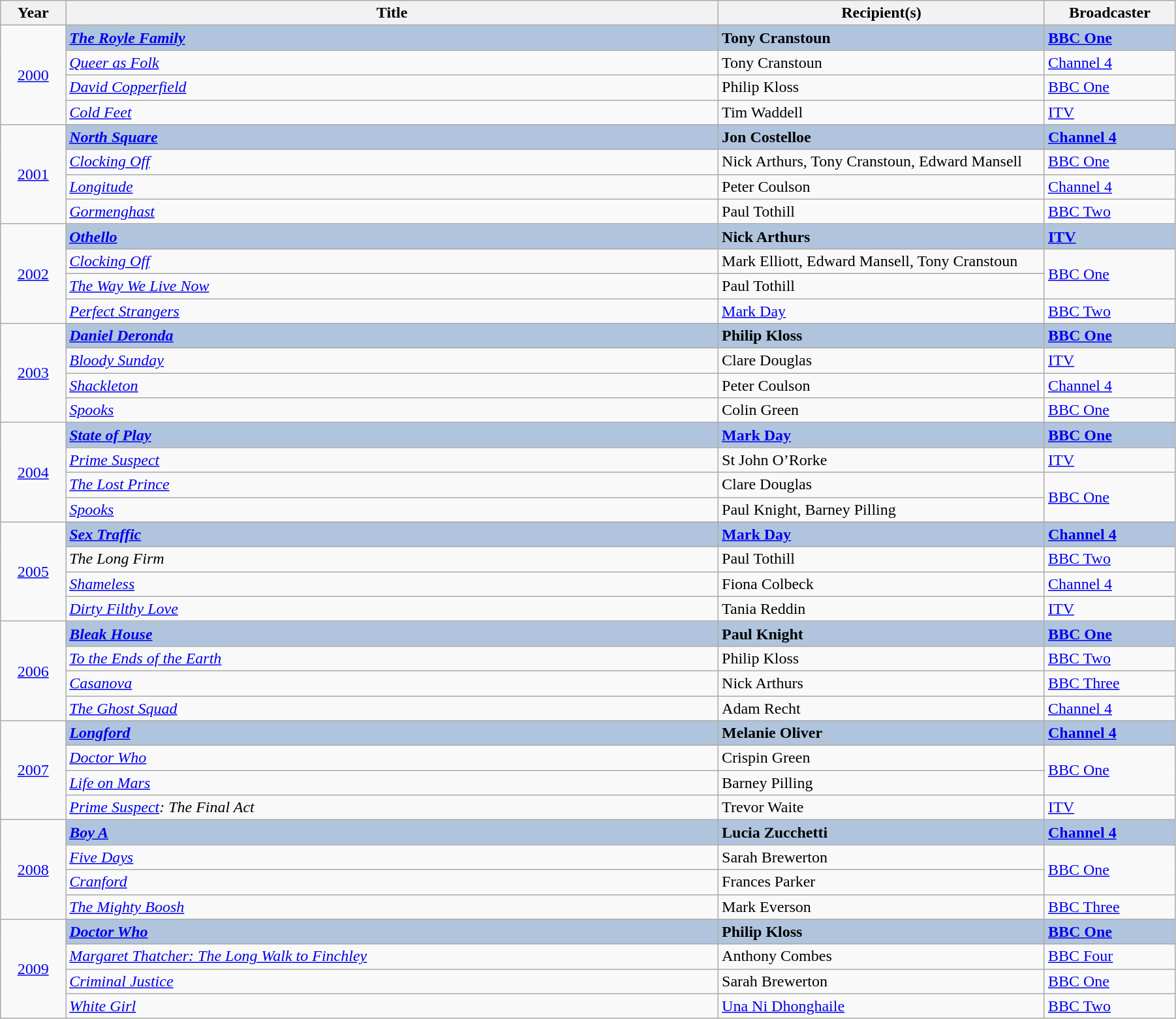<table class="wikitable" width="95%">
<tr>
<th width=5%>Year</th>
<th width=50%>Title</th>
<th width=25%><strong>Recipient(s)</strong></th>
<th width=10%><strong>Broadcaster</strong></th>
</tr>
<tr>
<td rowspan="4" style="text-align:center;"><a href='#'>2000</a></td>
<td style="background:#B0C4DE;"><strong><em><a href='#'>The Royle Family</a></em></strong></td>
<td style="background:#B0C4DE;"><strong>Tony Cranstoun</strong></td>
<td style="background:#B0C4DE;"><strong><a href='#'>BBC One</a></strong></td>
</tr>
<tr>
<td><em><a href='#'>Queer as Folk</a></em></td>
<td>Tony Cranstoun</td>
<td><a href='#'>Channel 4</a></td>
</tr>
<tr>
<td><em><a href='#'>David Copperfield</a></em></td>
<td>Philip Kloss</td>
<td><a href='#'>BBC One</a></td>
</tr>
<tr>
<td><em><a href='#'>Cold Feet</a></em></td>
<td>Tim Waddell</td>
<td><a href='#'>ITV</a></td>
</tr>
<tr>
<td rowspan="4" style="text-align:center;"><a href='#'>2001</a></td>
<td style="background:#B0C4DE;"><strong><em><a href='#'>North Square</a></em></strong></td>
<td style="background:#B0C4DE;"><strong>Jon Costelloe</strong></td>
<td style="background:#B0C4DE;"><strong><a href='#'>Channel 4</a></strong></td>
</tr>
<tr>
<td><em><a href='#'>Clocking Off</a></em></td>
<td>Nick Arthurs, Tony Cranstoun, Edward Mansell</td>
<td><a href='#'>BBC One</a></td>
</tr>
<tr>
<td><em><a href='#'>Longitude</a></em></td>
<td>Peter Coulson</td>
<td><a href='#'>Channel 4</a></td>
</tr>
<tr>
<td><em><a href='#'>Gormenghast</a></em></td>
<td>Paul Tothill</td>
<td><a href='#'>BBC Two</a></td>
</tr>
<tr>
<td rowspan="4" style="text-align:center;"><a href='#'>2002</a></td>
<td style="background:#B0C4DE;"><strong><em><a href='#'>Othello</a></em></strong></td>
<td style="background:#B0C4DE;"><strong>Nick Arthurs</strong></td>
<td style="background:#B0C4DE;"><strong><a href='#'>ITV</a></strong></td>
</tr>
<tr>
<td><em><a href='#'>Clocking Off</a></em></td>
<td>Mark Elliott, Edward Mansell, Tony Cranstoun</td>
<td rowspan="2"><a href='#'>BBC One</a></td>
</tr>
<tr>
<td><em><a href='#'>The Way We Live Now</a></em></td>
<td>Paul Tothill</td>
</tr>
<tr>
<td><em><a href='#'>Perfect Strangers</a></em></td>
<td><a href='#'>Mark Day</a></td>
<td><a href='#'>BBC Two</a></td>
</tr>
<tr>
<td rowspan="4" style="text-align:center;"><a href='#'>2003</a></td>
<td style="background:#B0C4DE;"><strong><em><a href='#'>Daniel Deronda</a></em></strong></td>
<td style="background:#B0C4DE;"><strong>Philip Kloss</strong></td>
<td style="background:#B0C4DE;"><strong><a href='#'>BBC One</a></strong></td>
</tr>
<tr>
<td><em><a href='#'>Bloody Sunday</a></em></td>
<td>Clare Douglas</td>
<td><a href='#'>ITV</a></td>
</tr>
<tr>
<td><em><a href='#'>Shackleton</a></em></td>
<td>Peter Coulson</td>
<td><a href='#'>Channel 4</a></td>
</tr>
<tr>
<td><em><a href='#'>Spooks</a></em></td>
<td>Colin Green</td>
<td><a href='#'>BBC One</a></td>
</tr>
<tr>
<td rowspan="4" style="text-align:center;"><a href='#'>2004</a></td>
<td style="background:#B0C4DE;"><strong><em><a href='#'>State of Play</a></em></strong></td>
<td style="background:#B0C4DE;"><strong><a href='#'>Mark Day</a></strong></td>
<td style="background:#B0C4DE;"><strong><a href='#'>BBC One</a></strong></td>
</tr>
<tr>
<td><em><a href='#'>Prime Suspect</a></em></td>
<td>St John O’Rorke</td>
<td><a href='#'>ITV</a></td>
</tr>
<tr>
<td><em><a href='#'>The Lost Prince</a></em></td>
<td>Clare Douglas</td>
<td rowspan="2"><a href='#'>BBC One</a></td>
</tr>
<tr>
<td><em><a href='#'>Spooks</a></em></td>
<td>Paul Knight, Barney Pilling</td>
</tr>
<tr>
<td rowspan="4" style="text-align:center;"><a href='#'>2005</a></td>
<td style="background:#B0C4DE;"><strong><em><a href='#'>Sex Traffic</a></em></strong></td>
<td style="background:#B0C4DE;"><strong><a href='#'>Mark Day</a></strong></td>
<td style="background:#B0C4DE;"><strong><a href='#'>Channel 4</a></strong></td>
</tr>
<tr>
<td><em>The Long Firm</em></td>
<td>Paul Tothill</td>
<td><a href='#'>BBC Two</a></td>
</tr>
<tr>
<td><em><a href='#'>Shameless</a></em></td>
<td>Fiona Colbeck</td>
<td><a href='#'>Channel 4</a></td>
</tr>
<tr>
<td><em><a href='#'>Dirty Filthy Love</a></em></td>
<td>Tania Reddin</td>
<td><a href='#'>ITV</a></td>
</tr>
<tr>
<td rowspan="4" style="text-align:center;"><a href='#'>2006</a></td>
<td style="background:#B0C4DE;"><strong><em><a href='#'>Bleak House</a></em></strong></td>
<td style="background:#B0C4DE;"><strong>Paul Knight</strong></td>
<td style="background:#B0C4DE;"><strong><a href='#'>BBC One</a></strong></td>
</tr>
<tr>
<td><em><a href='#'>To the Ends of the Earth</a></em></td>
<td>Philip Kloss</td>
<td><a href='#'>BBC Two</a></td>
</tr>
<tr>
<td><em><a href='#'>Casanova</a></em></td>
<td>Nick Arthurs</td>
<td><a href='#'>BBC Three</a></td>
</tr>
<tr>
<td><em><a href='#'>The Ghost Squad</a></em></td>
<td>Adam Recht</td>
<td><a href='#'>Channel 4</a></td>
</tr>
<tr>
<td rowspan="4" style="text-align:center;"><a href='#'>2007</a></td>
<td style="background:#B0C4DE;"><strong><em><a href='#'>Longford</a></em></strong></td>
<td style="background:#B0C4DE;"><strong>Melanie Oliver</strong></td>
<td style="background:#B0C4DE;"><strong><a href='#'>Channel 4</a></strong></td>
</tr>
<tr>
<td><em><a href='#'>Doctor Who</a></em></td>
<td>Crispin Green</td>
<td rowspan="2"><a href='#'>BBC One</a></td>
</tr>
<tr>
<td><em><a href='#'>Life on Mars</a></em></td>
<td>Barney Pilling</td>
</tr>
<tr>
<td><em><a href='#'>Prime Suspect</a>: The Final Act</em></td>
<td>Trevor Waite</td>
<td><a href='#'>ITV</a></td>
</tr>
<tr>
<td rowspan="4" style="text-align:center;"><a href='#'>2008</a></td>
<td style="background:#B0C4DE;"><strong><em><a href='#'>Boy A</a></em></strong></td>
<td style="background:#B0C4DE;"><strong>Lucia Zucchetti</strong></td>
<td style="background:#B0C4DE;"><strong><a href='#'>Channel 4</a></strong></td>
</tr>
<tr>
<td><em><a href='#'>Five Days</a></em></td>
<td>Sarah Brewerton</td>
<td rowspan="2"><a href='#'>BBC One</a></td>
</tr>
<tr>
<td><em><a href='#'>Cranford</a></em></td>
<td>Frances Parker</td>
</tr>
<tr>
<td><em><a href='#'>The Mighty Boosh</a></em></td>
<td>Mark Everson</td>
<td><a href='#'>BBC Three</a></td>
</tr>
<tr>
<td rowspan="4" style="text-align:center;"><a href='#'>2009</a></td>
<td style="background:#B0C4DE;"><strong><em><a href='#'>Doctor Who</a></em></strong></td>
<td style="background:#B0C4DE;"><strong>Philip Kloss</strong></td>
<td style="background:#B0C4DE;"><strong><a href='#'>BBC One</a></strong></td>
</tr>
<tr>
<td><em><a href='#'>Margaret Thatcher: The Long Walk to Finchley</a></em></td>
<td>Anthony Combes</td>
<td><a href='#'>BBC Four</a></td>
</tr>
<tr>
<td><em><a href='#'>Criminal Justice</a></em></td>
<td>Sarah Brewerton</td>
<td><a href='#'>BBC One</a></td>
</tr>
<tr>
<td><em><a href='#'>White Girl</a></em></td>
<td><a href='#'>Una Ni Dhonghaile</a></td>
<td><a href='#'>BBC Two</a></td>
</tr>
</table>
